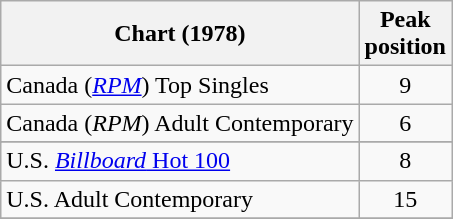<table class="wikitable sortable">
<tr>
<th>Chart (1978)</th>
<th>Peak<br>position</th>
</tr>
<tr>
<td>Canada (<em><a href='#'>RPM</a></em>) Top Singles</td>
<td align="center">9</td>
</tr>
<tr>
<td>Canada (<em>RPM</em>) Adult Contemporary</td>
<td align="center">6</td>
</tr>
<tr>
</tr>
<tr>
<td>U.S. <a href='#'><em>Billboard</em> Hot 100</a></td>
<td align="center">8</td>
</tr>
<tr>
<td>U.S. Adult Contemporary</td>
<td align="center">15</td>
</tr>
<tr>
</tr>
</table>
